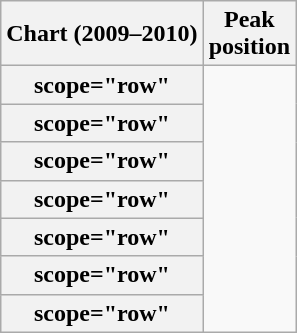<table class="wikitable plainrowheaders sortable" style="text-align:left;" style="text-align:center">
<tr>
<th scope="col">Chart (2009–2010)</th>
<th scope="col">Peak<br>position</th>
</tr>
<tr>
<th>scope="row" </th>
</tr>
<tr>
<th>scope="row" </th>
</tr>
<tr>
<th>scope="row" </th>
</tr>
<tr>
<th>scope="row" </th>
</tr>
<tr>
<th>scope="row" </th>
</tr>
<tr>
<th>scope="row" </th>
</tr>
<tr>
<th>scope="row" </th>
</tr>
</table>
